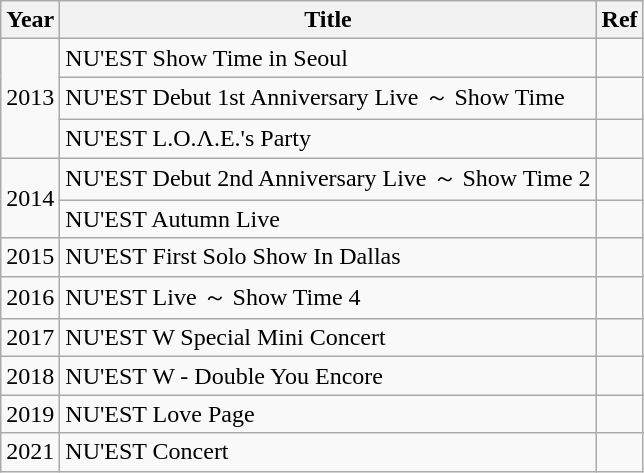<table class="wikitable">
<tr>
<th>Year</th>
<th>Title</th>
<th>Ref</th>
</tr>
<tr>
<td rowspan="3">2013</td>
<td>NU'EST Show Time in Seoul</td>
</tr>
<tr>
<td>NU'EST Debut 1st Anniversary Live ～ Show Time</td>
<td></td>
</tr>
<tr>
<td>NU'EST L.O.Λ.E.'s Party</td>
</tr>
<tr>
<td rowspan="2">2014</td>
<td>NU'EST Debut 2nd Anniversary Live ～ Show Time 2</td>
<td></td>
</tr>
<tr>
<td>NU'EST Autumn Live</td>
</tr>
<tr>
<td>2015</td>
<td>NU'EST First Solo Show In Dallas</td>
<td></td>
</tr>
<tr>
<td>2016</td>
<td>NU'EST Live ～ Show Time 4</td>
<td></td>
</tr>
<tr>
<td>2017</td>
<td>NU'EST W Special Mini Concert</td>
<td></td>
</tr>
<tr>
<td>2018</td>
<td>NU'EST W - Double You Encore</td>
<td></td>
</tr>
<tr>
<td>2019</td>
<td>NU'EST Love Page</td>
<td></td>
</tr>
<tr>
<td>2021</td>
<td>NU'EST Concert <The Black></td>
</tr>
</table>
